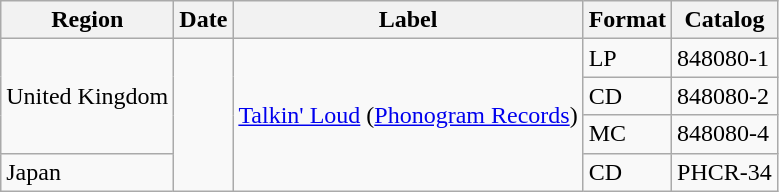<table class="wikitable">
<tr>
<th>Region</th>
<th>Date</th>
<th>Label</th>
<th>Format</th>
<th>Catalog</th>
</tr>
<tr>
<td rowspan=3>United Kingdom</td>
<td rowspan=4></td>
<td rowspan=4><a href='#'>Talkin' Loud</a> (<a href='#'>Phonogram Records</a>)</td>
<td>LP</td>
<td>848080-1</td>
</tr>
<tr>
<td>CD</td>
<td>848080-2</td>
</tr>
<tr>
<td>MC</td>
<td>848080-4</td>
</tr>
<tr>
<td>Japan</td>
<td>CD</td>
<td>PHCR-34</td>
</tr>
</table>
